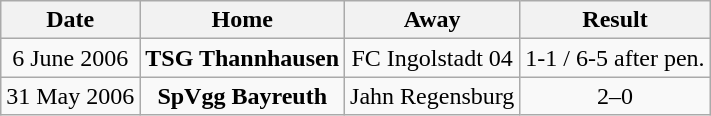<table class="wikitable">
<tr>
<th>Date</th>
<th>Home</th>
<th>Away</th>
<th>Result</th>
</tr>
<tr align="center">
<td>6 June 2006</td>
<td><strong>TSG Thannhausen</strong></td>
<td>FC Ingolstadt 04</td>
<td>1-1 / 6-5 after pen.</td>
</tr>
<tr align="center">
<td>31 May 2006</td>
<td><strong>SpVgg Bayreuth</strong></td>
<td>Jahn Regensburg</td>
<td>2–0</td>
</tr>
</table>
